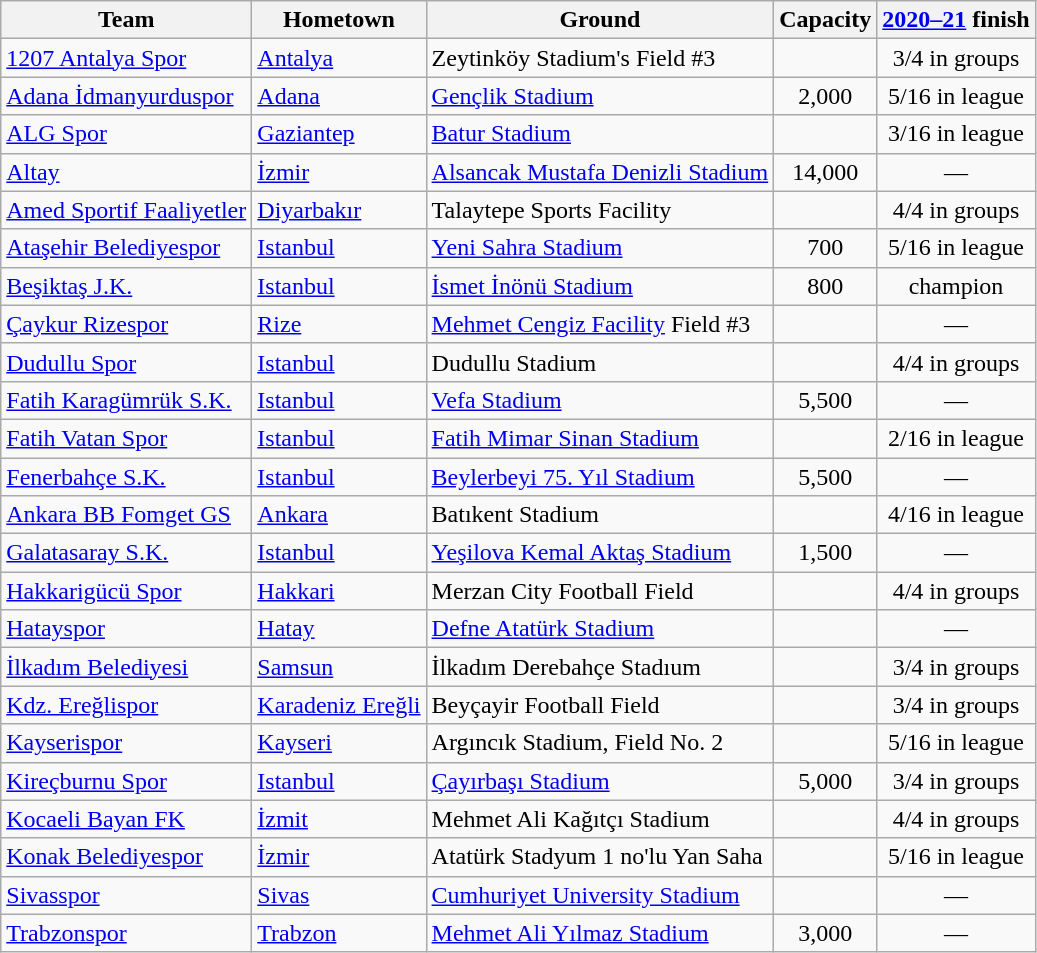<table class="wikitable sortable">
<tr>
<th>Team</th>
<th>Hometown</th>
<th>Ground</th>
<th>Capacity</th>
<th data-sort-type="number"><a href='#'>2020–21</a> finish</th>
</tr>
<tr>
<td><a href='#'>1207 Antalya Spor</a></td>
<td><a href='#'>Antalya</a></td>
<td>Zeytinköy Stadium's Field #3</td>
<td></td>
<td align=center>3/4 in groups</td>
</tr>
<tr>
<td><a href='#'>Adana İdmanyurduspor</a></td>
<td><a href='#'>Adana</a></td>
<td><a href='#'>Gençlik Stadium</a></td>
<td align=center>2,000</td>
<td align=center>5/16 in league</td>
</tr>
<tr>
<td><a href='#'>ALG Spor</a></td>
<td><a href='#'>Gaziantep</a></td>
<td><a href='#'>Batur Stadium</a></td>
<td></td>
<td align=center>3/16 in league</td>
</tr>
<tr>
<td><a href='#'>Altay</a></td>
<td><a href='#'>İzmir</a></td>
<td><a href='#'>Alsancak Mustafa Denizli Stadium</a></td>
<td align=center>14,000</td>
<td align=center>—</td>
</tr>
<tr>
<td><a href='#'>Amed Sportif Faaliyetler</a></td>
<td><a href='#'>Diyarbakır</a></td>
<td>Talaytepe Sports Facility</td>
<td></td>
<td align=center>4/4 in groups</td>
</tr>
<tr>
<td><a href='#'>Ataşehir Belediyespor</a></td>
<td><a href='#'>Istanbul</a></td>
<td><a href='#'>Yeni Sahra Stadium</a></td>
<td align=center>700</td>
<td align=center>5/16 in league</td>
</tr>
<tr>
<td><a href='#'>Beşiktaş J.K.</a></td>
<td><a href='#'>Istanbul</a></td>
<td><a href='#'>İsmet İnönü Stadium</a></td>
<td align=center>800</td>
<td align=center>champion</td>
</tr>
<tr>
<td><a href='#'>Çaykur Rizespor</a></td>
<td><a href='#'>Rize</a></td>
<td><a href='#'>Mehmet Cengiz Facility</a> Field #3</td>
<td></td>
<td align=center>—</td>
</tr>
<tr>
<td><a href='#'>Dudullu Spor</a></td>
<td><a href='#'>Istanbul</a></td>
<td>Dudullu Stadium</td>
<td></td>
<td align=center>4/4 in groups</td>
</tr>
<tr>
<td><a href='#'>Fatih Karagümrük S.K.</a></td>
<td><a href='#'>Istanbul</a></td>
<td><a href='#'>Vefa Stadium</a></td>
<td align=center>5,500</td>
<td align=center>—</td>
</tr>
<tr>
<td><a href='#'>Fatih Vatan Spor</a></td>
<td><a href='#'>Istanbul</a></td>
<td><a href='#'>Fatih Mimar Sinan Stadium</a></td>
<td></td>
<td align=center>2/16 in league</td>
</tr>
<tr>
<td><a href='#'>Fenerbahçe S.K.</a></td>
<td><a href='#'>Istanbul</a></td>
<td><a href='#'>Beylerbeyi 75. Yıl Stadium</a></td>
<td align=center>5,500</td>
<td align=center>—</td>
</tr>
<tr>
<td><a href='#'>Ankara BB Fomget GS</a></td>
<td><a href='#'>Ankara</a></td>
<td>Batıkent Stadium</td>
<td align=center></td>
<td align=center>4/16 in league</td>
</tr>
<tr>
<td><a href='#'>Galatasaray S.K.</a></td>
<td><a href='#'>Istanbul</a></td>
<td><a href='#'>Yeşilova Kemal Aktaş Stadium</a></td>
<td align=center>1,500</td>
<td align=center>—</td>
</tr>
<tr>
<td><a href='#'>Hakkarigücü Spor</a></td>
<td><a href='#'>Hakkari</a></td>
<td>Merzan City Football Field</td>
<td></td>
<td align=center>4/4 in groups</td>
</tr>
<tr>
<td><a href='#'>Hatayspor</a></td>
<td><a href='#'>Hatay</a></td>
<td><a href='#'>Defne Atatürk Stadium</a></td>
<td></td>
<td align=center>—</td>
</tr>
<tr>
<td><a href='#'>İlkadım Belediyesi</a></td>
<td><a href='#'>Samsun</a></td>
<td>İlkadım Derebahçe Stadıum</td>
<td></td>
<td align=center>3/4 in groups</td>
</tr>
<tr>
<td><a href='#'>Kdz. Ereğlispor</a></td>
<td><a href='#'>Karadeniz Ereğli</a></td>
<td>Beyçayir Football Field</td>
<td></td>
<td align=center>3/4 in groups</td>
</tr>
<tr>
<td><a href='#'>Kayserispor</a></td>
<td><a href='#'>Kayseri</a></td>
<td>Argıncık Stadium, Field No. 2</td>
<td></td>
<td align=center>5/16 in league</td>
</tr>
<tr>
<td><a href='#'>Kireçburnu Spor</a></td>
<td><a href='#'>Istanbul</a></td>
<td><a href='#'>Çayırbaşı Stadium</a></td>
<td align=center>5,000</td>
<td align=center>3/4 in groups</td>
</tr>
<tr>
<td><a href='#'>Kocaeli Bayan FK</a></td>
<td><a href='#'>İzmit</a></td>
<td>Mehmet Ali Kağıtçı Stadium</td>
<td></td>
<td align=center>4/4 in groups</td>
</tr>
<tr>
<td><a href='#'>Konak Belediyespor</a></td>
<td><a href='#'>İzmir</a></td>
<td>Atatürk Stadyum 1 no'lu Yan Saha</td>
<td></td>
<td align=center>5/16 in league</td>
</tr>
<tr>
<td><a href='#'>Sivasspor</a></td>
<td><a href='#'>Sivas</a></td>
<td><a href='#'>Cumhuriyet University Stadium</a></td>
<td></td>
<td align=center>—</td>
</tr>
<tr>
<td><a href='#'>Trabzonspor</a></td>
<td><a href='#'>Trabzon</a></td>
<td><a href='#'>Mehmet Ali Yılmaz Stadium</a></td>
<td align=center>3,000</td>
<td align=center>—</td>
</tr>
</table>
